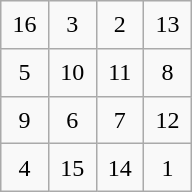<table class="wikitable" style="margin-left:auto;margin-right:auto;text-align:center;width:8em;height:8em;table-layout:fixed;">
<tr>
<td>16</td>
<td>3</td>
<td>2</td>
<td>13</td>
</tr>
<tr>
<td>5</td>
<td>10</td>
<td>11</td>
<td>8</td>
</tr>
<tr>
<td>9</td>
<td>6</td>
<td>7</td>
<td>12</td>
</tr>
<tr>
<td>4</td>
<td>15</td>
<td>14</td>
<td>1</td>
</tr>
</table>
